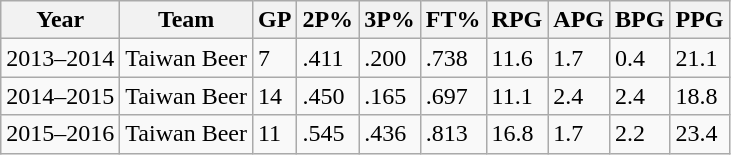<table class="wikitable">
<tr>
<th>Year</th>
<th>Team</th>
<th>GP</th>
<th>2P%</th>
<th>3P%</th>
<th>FT%</th>
<th>RPG</th>
<th>APG</th>
<th>BPG</th>
<th>PPG</th>
</tr>
<tr>
<td>2013–2014</td>
<td>Taiwan Beer</td>
<td>7</td>
<td>.411</td>
<td>.200</td>
<td>.738</td>
<td>11.6</td>
<td>1.7</td>
<td>0.4</td>
<td>21.1</td>
</tr>
<tr>
<td>2014–2015</td>
<td>Taiwan Beer</td>
<td>14</td>
<td>.450</td>
<td>.165</td>
<td>.697</td>
<td>11.1</td>
<td>2.4</td>
<td>2.4</td>
<td>18.8</td>
</tr>
<tr>
<td>2015–2016</td>
<td>Taiwan Beer</td>
<td>11</td>
<td>.545</td>
<td>.436</td>
<td>.813</td>
<td>16.8</td>
<td>1.7</td>
<td>2.2</td>
<td>23.4</td>
</tr>
</table>
